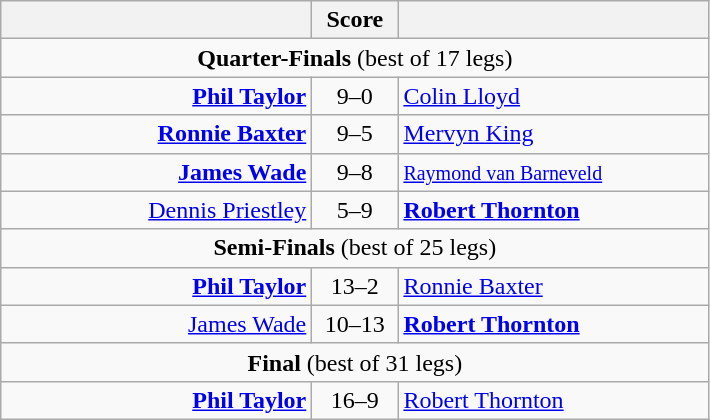<table class=wikitable style="text-align:center">
<tr>
<th width=200></th>
<th width=50>Score</th>
<th width=200></th>
</tr>
<tr align=center>
<td colspan="3"><strong>Quarter-Finals</strong> (best of 17 legs)</td>
</tr>
<tr align=left>
<td align=right><strong><a href='#'>Phil Taylor</a></strong> </td>
<td align=center>9–0</td>
<td> <a href='#'>Colin Lloyd</a></td>
</tr>
<tr align=left>
<td align=right><strong><a href='#'>Ronnie Baxter</a></strong> </td>
<td align=center>9–5</td>
<td> <a href='#'>Mervyn King</a></td>
</tr>
<tr align=left>
<td align=right><strong><a href='#'>James Wade</a></strong> </td>
<td align=center>9–8</td>
<td> <small><a href='#'>Raymond van Barneveld</a></small></td>
</tr>
<tr align=left>
<td align=right><a href='#'>Dennis Priestley</a> </td>
<td align=center>5–9</td>
<td> <strong><a href='#'>Robert Thornton</a></strong></td>
</tr>
<tr align=center>
<td colspan="3"><strong>Semi-Finals</strong> (best of 25 legs)</td>
</tr>
<tr align=left>
<td align=right><strong><a href='#'>Phil Taylor</a></strong> </td>
<td align=center>13–2</td>
<td> <a href='#'>Ronnie Baxter</a></td>
</tr>
<tr align=left>
<td align=right><a href='#'>James Wade</a> </td>
<td align=center>10–13</td>
<td> <strong><a href='#'>Robert Thornton</a></strong></td>
</tr>
<tr align=center>
<td colspan="3"><strong>Final</strong> (best of 31 legs)</td>
</tr>
<tr align=left>
<td align=right><strong><a href='#'>Phil Taylor</a></strong> </td>
<td align=center>16–9</td>
<td> <a href='#'>Robert Thornton</a></td>
</tr>
</table>
